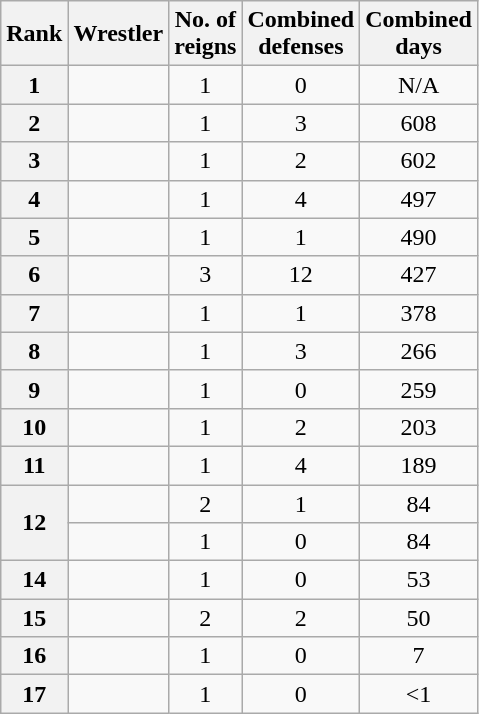<table class="wikitable sortable" style="text-align:center">
<tr>
<th>Rank</th>
<th>Wrestler</th>
<th>No. of<br>reigns</th>
<th>Combined<br>defenses</th>
<th>Combined<br>days</th>
</tr>
<tr>
<th>1</th>
<td></td>
<td>1</td>
<td>0</td>
<td>N/A</td>
</tr>
<tr>
<th>2</th>
<td></td>
<td>1</td>
<td>3</td>
<td>608</td>
</tr>
<tr>
<th>3</th>
<td></td>
<td>1</td>
<td>2</td>
<td>602</td>
</tr>
<tr>
<th>4</th>
<td></td>
<td>1</td>
<td>4</td>
<td>497</td>
</tr>
<tr>
<th>5</th>
<td></td>
<td>1</td>
<td>1</td>
<td>490</td>
</tr>
<tr>
<th>6</th>
<td></td>
<td>3</td>
<td>12</td>
<td>427</td>
</tr>
<tr>
<th>7</th>
<td></td>
<td>1</td>
<td>1</td>
<td>378</td>
</tr>
<tr>
<th>8</th>
<td></td>
<td>1</td>
<td>3</td>
<td>266</td>
</tr>
<tr>
<th>9</th>
<td></td>
<td>1</td>
<td>0</td>
<td>259</td>
</tr>
<tr>
<th>10</th>
<td></td>
<td>1</td>
<td>2</td>
<td>203</td>
</tr>
<tr>
<th>11</th>
<td></td>
<td>1</td>
<td>4</td>
<td>189</td>
</tr>
<tr>
<th rowspan=2>12</th>
<td></td>
<td>2</td>
<td>1</td>
<td>84</td>
</tr>
<tr>
<td></td>
<td>1</td>
<td>0</td>
<td>84</td>
</tr>
<tr>
<th>14</th>
<td></td>
<td>1</td>
<td>0</td>
<td>53</td>
</tr>
<tr>
<th>15</th>
<td></td>
<td>2</td>
<td>2</td>
<td>50</td>
</tr>
<tr>
<th>16</th>
<td></td>
<td>1</td>
<td>0</td>
<td>7</td>
</tr>
<tr>
<th>17</th>
<td></td>
<td>1</td>
<td>0</td>
<td><1</td>
</tr>
</table>
